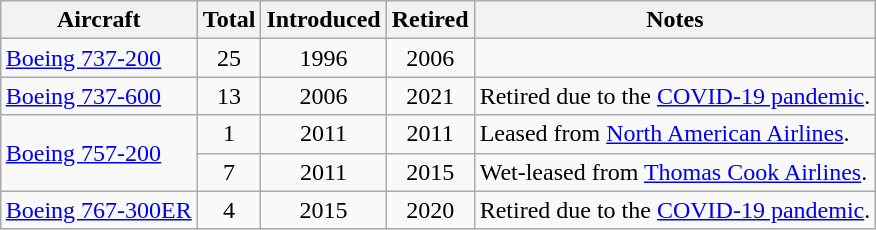<table class="wikitable" style="margin:0.5em auto; text-align:center">
<tr>
<th>Aircraft</th>
<th>Total</th>
<th>Introduced</th>
<th>Retired</th>
<th>Notes</th>
</tr>
<tr>
<td align=left><a href='#'>Boeing 737-200</a></td>
<td>25</td>
<td>1996</td>
<td>2006</td>
<td></td>
</tr>
<tr>
<td align=left><a href='#'>Boeing 737-600</a></td>
<td>13</td>
<td>2006</td>
<td>2021</td>
<td align=left>Retired due to the <a href='#'>COVID-19 pandemic</a>.</td>
</tr>
<tr>
<td rowspan=2 align=left><a href='#'>Boeing 757-200</a></td>
<td>1</td>
<td>2011</td>
<td>2011</td>
<td align=left>Leased from <a href='#'>North American Airlines</a>.</td>
</tr>
<tr>
<td>7</td>
<td>2011</td>
<td>2015</td>
<td align=left>Wet-leased from <a href='#'>Thomas Cook Airlines</a>.</td>
</tr>
<tr>
<td align=left><a href='#'>Boeing 767-300ER</a></td>
<td>4</td>
<td>2015</td>
<td>2020</td>
<td align=left>Retired due to the <a href='#'>COVID-19 pandemic</a>.</td>
</tr>
</table>
